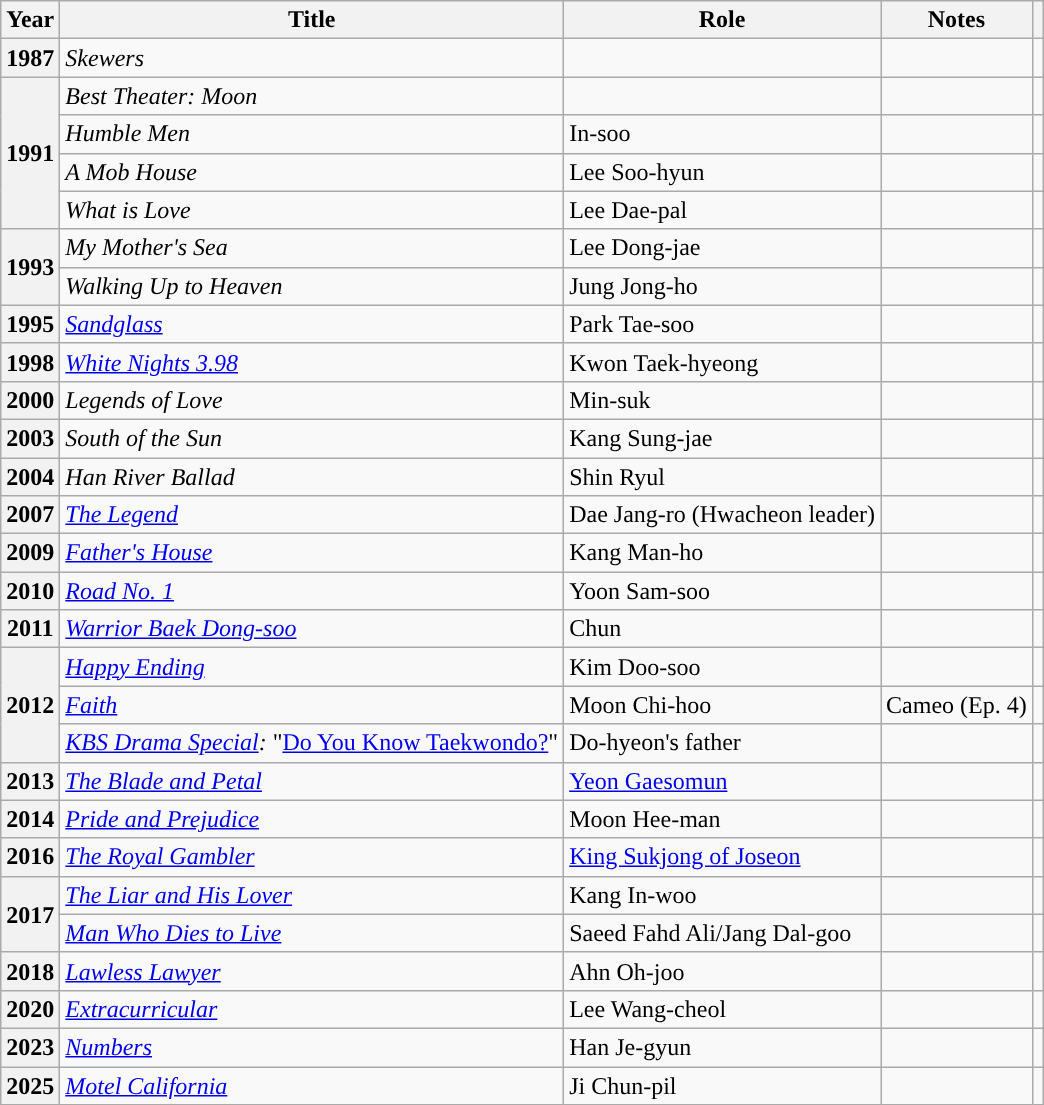<table class="wikitable sortable plainrowheaders">
<tr>
<th scope="col">Year</th>
<th scope="col">Title</th>
<th scope="col">Role</th>
<th scope="col" class="unsortable">Notes</th>
<th scope="col" class="unsortable"></th>
</tr>
<tr>
<th scope="row">1987</th>
<td><em>Skewers</em></td>
<td></td>
<td></td>
<td></td>
</tr>
<tr>
<th scope="row" rowspan=4>1991</th>
<td><em>Best Theater: Moon</em></td>
<td></td>
<td></td>
<td></td>
</tr>
<tr>
<td><em>Humble Men</em></td>
<td>In-soo</td>
<td></td>
<td></td>
</tr>
<tr>
<td><em>A Mob House</em></td>
<td>Lee Soo-hyun</td>
<td></td>
<td></td>
</tr>
<tr>
<td><em>What is Love</em></td>
<td>Lee Dae-pal</td>
<td></td>
<td></td>
</tr>
<tr>
<th scope="row" rowspan=2>1993</th>
<td><em>My Mother's Sea</em></td>
<td>Lee Dong-jae</td>
<td></td>
<td></td>
</tr>
<tr>
<td><em>Walking Up to Heaven</em></td>
<td>Jung Jong-ho</td>
<td></td>
<td></td>
</tr>
<tr>
<th scope="row">1995</th>
<td><em><a href='#'>Sandglass</a></em></td>
<td>Park Tae-soo</td>
<td></td>
<td></td>
</tr>
<tr>
<th scope="row">1998</th>
<td><em><a href='#'>White Nights 3.98</a></em></td>
<td>Kwon Taek-hyeong</td>
<td></td>
<td></td>
</tr>
<tr>
<th scope="row">2000</th>
<td><em>Legends of Love</em></td>
<td>Min-suk</td>
<td></td>
<td></td>
</tr>
<tr>
<th scope="row">2003</th>
<td><em>South of the Sun</em></td>
<td>Kang Sung-jae</td>
<td></td>
<td></td>
</tr>
<tr>
<th scope="row">2004</th>
<td><em>Han River Ballad</em></td>
<td>Shin Ryul</td>
<td></td>
<td></td>
</tr>
<tr>
<th scope="row">2007</th>
<td><em><a href='#'>The Legend</a></em></td>
<td>Dae Jang-ro (Hwacheon leader)</td>
<td></td>
<td></td>
</tr>
<tr>
<th scope="row">2009</th>
<td><em><a href='#'>Father's House</a></em></td>
<td>Kang Man-ho</td>
<td></td>
<td></td>
</tr>
<tr>
<th scope="row">2010</th>
<td><em><a href='#'>Road No. 1</a></em></td>
<td>Yoon Sam-soo</td>
<td></td>
<td></td>
</tr>
<tr>
<th scope="row">2011</th>
<td><em><a href='#'>Warrior Baek Dong-soo</a></em></td>
<td>Chun</td>
<td></td>
<td></td>
</tr>
<tr>
<th scope="row" rowspan=3>2012</th>
<td><em><a href='#'>Happy Ending</a></em></td>
<td>Kim Doo-soo</td>
<td></td>
<td></td>
</tr>
<tr>
<td><em><a href='#'>Faith</a></em></td>
<td>Moon Chi-hoo</td>
<td>Cameo (Ep. 4)</td>
<td></td>
</tr>
<tr>
<td><em><a href='#'>KBS Drama Special</a>:</em> "<a href='#'>Do You Know Taekwondo?</a>"</td>
<td>Do-hyeon's father</td>
<td></td>
<td></td>
</tr>
<tr>
<th scope="row">2013</th>
<td><em><a href='#'>The Blade and Petal</a></em></td>
<td><a href='#'>Yeon Gaesomun</a></td>
<td></td>
<td></td>
</tr>
<tr>
<th scope="row">2014</th>
<td><em><a href='#'>Pride and Prejudice</a></em></td>
<td>Moon Hee-man</td>
<td></td>
<td></td>
</tr>
<tr>
<th scope="row">2016</th>
<td><em><a href='#'>The Royal Gambler</a></em></td>
<td><a href='#'>King Sukjong of Joseon</a></td>
<td></td>
<td></td>
</tr>
<tr>
<th scope="row" rowspan=2>2017</th>
<td><em><a href='#'>The Liar and His Lover</a></em></td>
<td>Kang In-woo</td>
<td></td>
<td></td>
</tr>
<tr>
<td><em><a href='#'>Man Who Dies to Live</a></em></td>
<td>Saeed Fahd Ali/Jang Dal-goo</td>
<td></td>
<td></td>
</tr>
<tr>
<th scope="row">2018</th>
<td><em><a href='#'>Lawless Lawyer</a></em></td>
<td>Ahn Oh-joo</td>
<td></td>
<td style="text-align:center"></td>
</tr>
<tr>
<th scope="row">2020</th>
<td><em><a href='#'>Extracurricular</a></em></td>
<td>Lee Wang-cheol</td>
<td></td>
<td style="text-align:center"></td>
</tr>
<tr>
<th scope="row">2023</th>
<td><em><a href='#'>Numbers</a></em></td>
<td>Han Je-gyun</td>
<td></td>
<td style="text-align:center"></td>
</tr>
<tr>
<th scope="row">2025</th>
<td><em><a href='#'>Motel California</a></em></td>
<td>Ji Chun-pil</td>
<td></td>
<td style="text-align:center"></td>
</tr>
</table>
